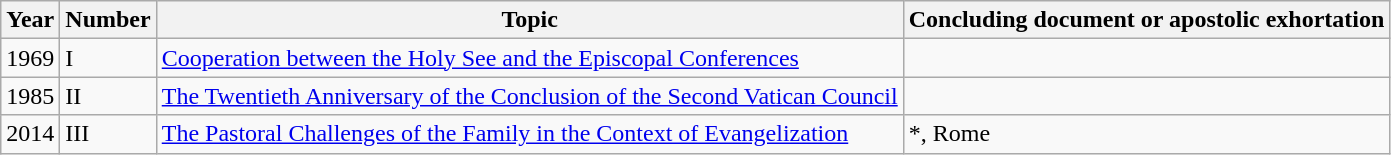<table class=wikitable>
<tr>
<th>Year</th>
<th>Number</th>
<th>Topic</th>
<th>Concluding document or apostolic exhortation</th>
</tr>
<tr>
<td>1969</td>
<td>I</td>
<td><a href='#'>Cooperation between the Holy See and the Episcopal Conferences</a></td>
<td></td>
</tr>
<tr>
<td>1985</td>
<td>II</td>
<td><a href='#'>The Twentieth Anniversary of the Conclusion of the Second Vatican Council</a></td>
<td></td>
</tr>
<tr>
<td>2014</td>
<td>III</td>
<td><a href='#'>The Pastoral Challenges of the Family in the Context of Evangelization</a></td>
<td>*, Rome</td>
</tr>
</table>
